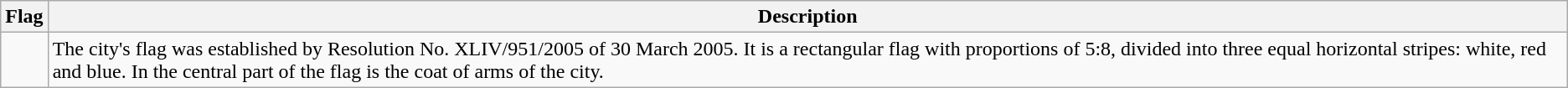<table class="wikitable" style="text-align: left">
<tr>
<th>Flag</th>
<th>Description</th>
</tr>
<tr>
<td></td>
<td>The city's flag was established by Resolution No. XLIV/951/2005 of 30 March 2005. It is a rectangular flag with proportions of 5:8, divided into three equal horizontal stripes: white, red and blue. In the central part of the flag is the coat of arms of the city.</td>
</tr>
</table>
